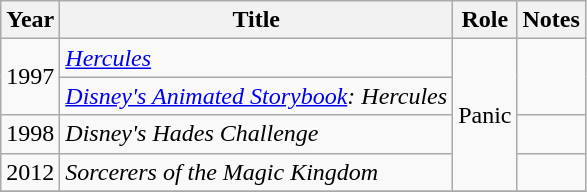<table class="wikitable sortable">
<tr>
<th>Year</th>
<th>Title</th>
<th>Role</th>
<th>Notes</th>
</tr>
<tr>
<td rowspan="2">1997</td>
<td><em><a href='#'>Hercules</a></em></td>
<td rowspan="4">Panic</td>
<td rowspan="2"></td>
</tr>
<tr>
<td><em><a href='#'>Disney's Animated Storybook</a>: Hercules</em></td>
</tr>
<tr>
<td>1998</td>
<td><em>Disney's Hades Challenge</em></td>
<td></td>
</tr>
<tr>
<td>2012</td>
<td><em>Sorcerers of the Magic Kingdom</em></td>
<td></td>
</tr>
<tr>
</tr>
</table>
